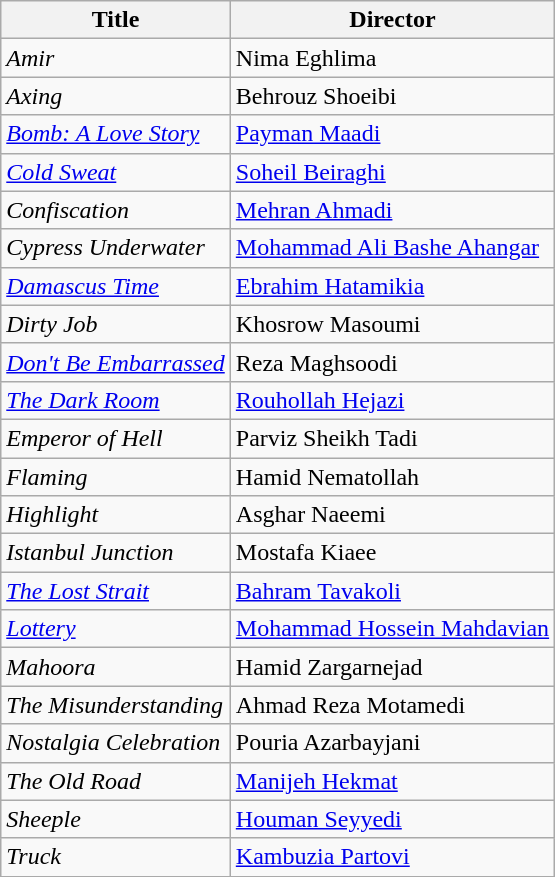<table class="wikitable sortable">
<tr>
<th>Title</th>
<th>Director</th>
</tr>
<tr>
<td><em>Amir</em></td>
<td>Nima Eghlima</td>
</tr>
<tr>
<td><em>Axing</em></td>
<td>Behrouz Shoeibi</td>
</tr>
<tr>
<td><em><a href='#'>Bomb: A Love Story</a></em></td>
<td><a href='#'>Payman Maadi</a></td>
</tr>
<tr>
<td><em><a href='#'>Cold Sweat</a></em></td>
<td><a href='#'>Soheil Beiraghi</a></td>
</tr>
<tr>
<td><em>Confiscation</em></td>
<td><a href='#'>Mehran Ahmadi</a></td>
</tr>
<tr>
<td><em>Cypress Underwater</em></td>
<td><a href='#'>Mohammad Ali Bashe Ahangar</a></td>
</tr>
<tr>
<td><em><a href='#'>Damascus Time</a></em></td>
<td><a href='#'>Ebrahim Hatamikia</a></td>
</tr>
<tr>
<td><em>Dirty Job</em></td>
<td>Khosrow Masoumi</td>
</tr>
<tr>
<td><em><a href='#'>Don't Be Embarrassed</a></em></td>
<td>Reza Maghsoodi</td>
</tr>
<tr>
<td><em><a href='#'>The Dark Room</a></em></td>
<td><a href='#'>Rouhollah Hejazi</a></td>
</tr>
<tr>
<td><em>Emperor of Hell</em></td>
<td>Parviz Sheikh Tadi</td>
</tr>
<tr>
<td><em>Flaming</em></td>
<td>Hamid Nematollah</td>
</tr>
<tr>
<td><em>Highlight</em></td>
<td>Asghar Naeemi</td>
</tr>
<tr>
<td><em>Istanbul Junction</em></td>
<td>Mostafa Kiaee</td>
</tr>
<tr>
<td><em><a href='#'>The Lost Strait</a></em></td>
<td><a href='#'>Bahram Tavakoli</a></td>
</tr>
<tr>
<td><em><a href='#'>Lottery</a></em></td>
<td><a href='#'>Mohammad Hossein Mahdavian</a></td>
</tr>
<tr>
<td><em>Mahoora</em></td>
<td>Hamid Zargarnejad</td>
</tr>
<tr>
<td><em>The Misunderstanding</em></td>
<td>Ahmad Reza Motamedi</td>
</tr>
<tr>
<td><em>Nostalgia Celebration</em></td>
<td>Pouria Azarbayjani</td>
</tr>
<tr>
<td><em>The Old Road</em></td>
<td><a href='#'>Manijeh Hekmat</a></td>
</tr>
<tr>
<td><em>Sheeple</em></td>
<td><a href='#'>Houman Seyyedi</a></td>
</tr>
<tr>
<td><em>Truck</em></td>
<td><a href='#'>Kambuzia Partovi</a></td>
</tr>
</table>
